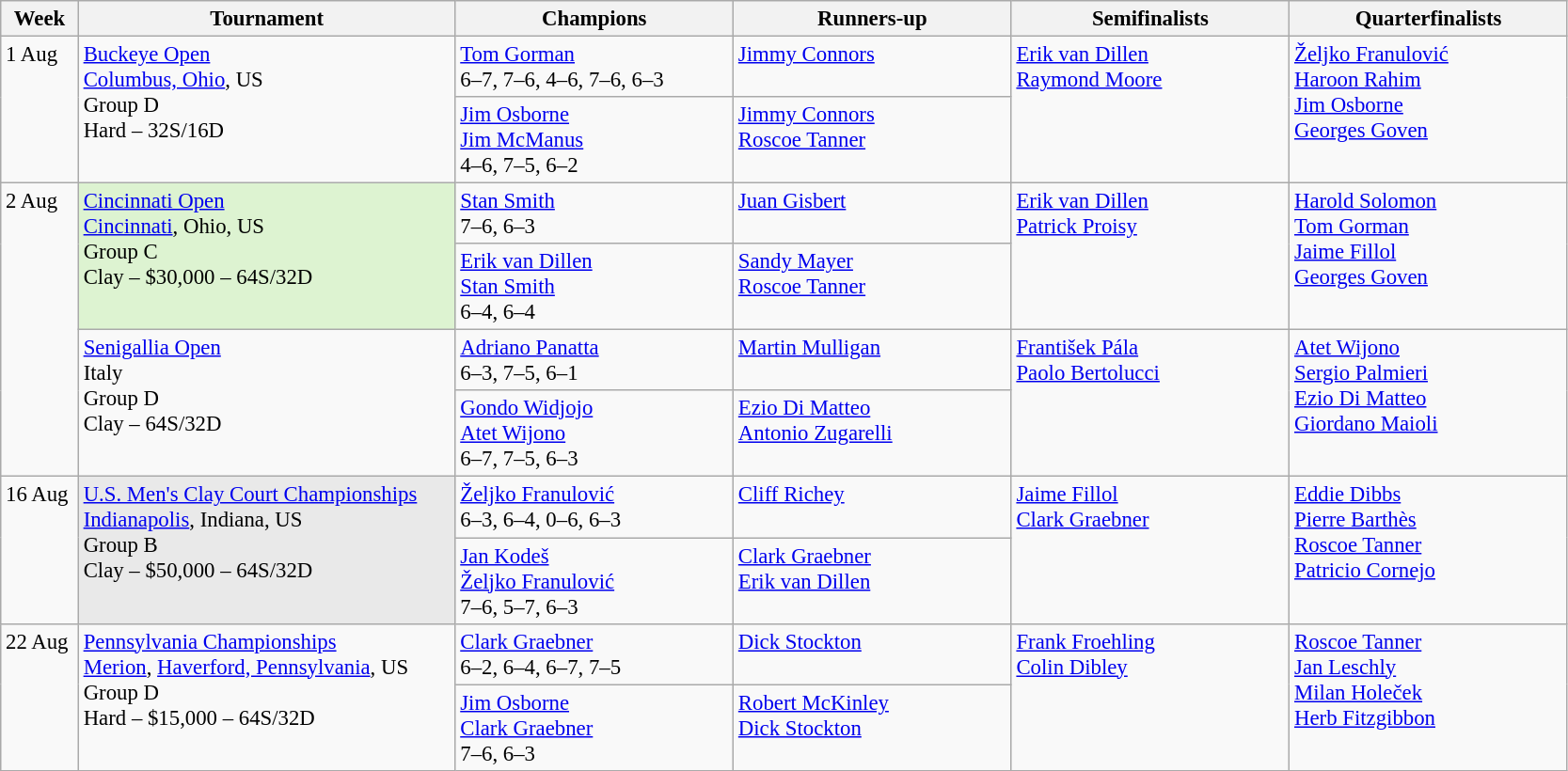<table class=wikitable style=font-size:95%>
<tr>
<th style="width:48px;">Week</th>
<th style="width:260px;">Tournament</th>
<th style="width:190px;">Champions</th>
<th style="width:190px;">Runners-up</th>
<th style="width:190px;">Semifinalists</th>
<th style="width:190px;">Quarterfinalists</th>
</tr>
<tr valign=top>
<td rowspan=2>1 Aug</td>
<td rowspan=2><a href='#'>Buckeye Open</a> <br> <a href='#'>Columbus, Ohio</a>, US <br> Group D <br> Hard – 32S/16D</td>
<td> <a href='#'>Tom Gorman</a> <br> 6–7, 7–6, 4–6, 7–6, 6–3</td>
<td> <a href='#'>Jimmy Connors</a></td>
<td rowspan=2> <a href='#'>Erik van Dillen</a> <br>  <a href='#'>Raymond Moore</a></td>
<td rowspan=2> <a href='#'>Željko Franulović</a> <br>  <a href='#'>Haroon Rahim</a> <br>  <a href='#'>Jim Osborne</a> <br>  <a href='#'>Georges Goven</a></td>
</tr>
<tr valign=top>
<td> <a href='#'>Jim Osborne</a> <br>  <a href='#'>Jim McManus</a> <br> 4–6, 7–5, 6–2</td>
<td> <a href='#'>Jimmy Connors</a> <br>  <a href='#'>Roscoe Tanner</a></td>
</tr>
<tr valign=top>
<td rowspan=4>2 Aug</td>
<td style="background:#DDF3D1;" rowspan="2"><a href='#'>Cincinnati Open</a> <br> <a href='#'>Cincinnati</a>, Ohio, US <br> Group C <br> Clay – $30,000 – 64S/32D</td>
<td> <a href='#'>Stan Smith</a> <br> 7–6, 6–3</td>
<td> <a href='#'>Juan Gisbert</a></td>
<td rowspan=2> <a href='#'>Erik van Dillen</a> <br>  <a href='#'>Patrick Proisy</a></td>
<td rowspan=2> <a href='#'>Harold Solomon</a> <br>  <a href='#'>Tom Gorman</a> <br>  <a href='#'>Jaime Fillol</a> <br>  <a href='#'>Georges Goven</a></td>
</tr>
<tr valign=top>
<td> <a href='#'>Erik van Dillen</a> <br>  <a href='#'>Stan Smith</a> <br> 6–4, 6–4</td>
<td> <a href='#'>Sandy Mayer</a> <br>  <a href='#'>Roscoe Tanner</a></td>
</tr>
<tr valign=top>
<td rowspan="2"><a href='#'>Senigallia Open</a> <br> Italy <br> Group D <br> Clay – 64S/32D</td>
<td> <a href='#'>Adriano Panatta</a> <br> 6–3, 7–5, 6–1</td>
<td> <a href='#'>Martin Mulligan</a></td>
<td rowspan=2> <a href='#'>František Pála</a> <br>  <a href='#'>Paolo Bertolucci</a></td>
<td rowspan=2> <a href='#'>Atet Wijono</a> <br>  <a href='#'>Sergio Palmieri</a> <br>  <a href='#'>Ezio Di Matteo</a> <br>  <a href='#'>Giordano Maioli</a></td>
</tr>
<tr valign=top>
<td> <a href='#'>Gondo Widjojo</a> <br>  <a href='#'>Atet Wijono</a> <br> 6–7, 7–5, 6–3</td>
<td> <a href='#'>Ezio Di Matteo</a> <br>  <a href='#'>Antonio Zugarelli</a></td>
</tr>
<tr valign=top>
<td rowspan=2>16 Aug</td>
<td style="background:#E9E9E9;" rowspan="2"><a href='#'>U.S. Men's Clay Court Championships</a> <br> <a href='#'>Indianapolis</a>, Indiana, US <br> Group B <br> Clay – $50,000 – 64S/32D</td>
<td> <a href='#'>Željko Franulović</a> <br> 6–3, 6–4, 0–6, 6–3</td>
<td> <a href='#'>Cliff Richey</a></td>
<td rowspan=2> <a href='#'>Jaime Fillol</a> <br>  <a href='#'>Clark Graebner</a></td>
<td rowspan=2> <a href='#'>Eddie Dibbs</a> <br>  <a href='#'>Pierre Barthès</a> <br>  <a href='#'>Roscoe Tanner</a> <br>  <a href='#'>Patricio Cornejo</a></td>
</tr>
<tr valign=top>
<td> <a href='#'>Jan Kodeš</a> <br>  <a href='#'>Željko Franulović</a> <br> 7–6, 5–7, 6–3</td>
<td> <a href='#'>Clark Graebner</a> <br>  <a href='#'>Erik van Dillen</a></td>
</tr>
<tr valign=top>
<td rowspan=2>22 Aug</td>
<td rowspan=2><a href='#'>Pennsylvania Championships</a> <br> <a href='#'>Merion</a>, <a href='#'>Haverford, Pennsylvania</a>, US <br> Group D <br> Hard – $15,000 – 64S/32D</td>
<td> <a href='#'>Clark Graebner</a> <br> 6–2, 6–4, 6–7, 7–5</td>
<td> <a href='#'>Dick Stockton</a></td>
<td rowspan=2> <a href='#'>Frank Froehling</a> <br>  <a href='#'>Colin Dibley</a></td>
<td rowspan=2> <a href='#'>Roscoe Tanner</a> <br>  <a href='#'>Jan Leschly</a> <br>  <a href='#'>Milan Holeček</a> <br>  <a href='#'>Herb Fitzgibbon</a></td>
</tr>
<tr valign=top>
<td> <a href='#'>Jim Osborne</a> <br>  <a href='#'>Clark Graebner</a> <br> 7–6, 6–3</td>
<td> <a href='#'>Robert McKinley</a> <br>  <a href='#'>Dick Stockton</a></td>
</tr>
</table>
